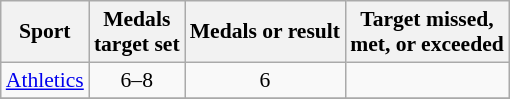<table class="wikitable sortable" style="font-size:90%; text-align:center;">
<tr>
<th>Sport</th>
<th>Medals<br> target set</th>
<th>Medals or result</th>
<th>Target missed,<br> met, or exceeded</th>
</tr>
<tr>
<td><a href='#'>Athletics</a></td>
<td style="text-align:center;">6–8</td>
<td style="text-align:center;">6</td>
<td style="text-align:center;"></td>
</tr>
<tr class="sortbottom">
</tr>
</table>
